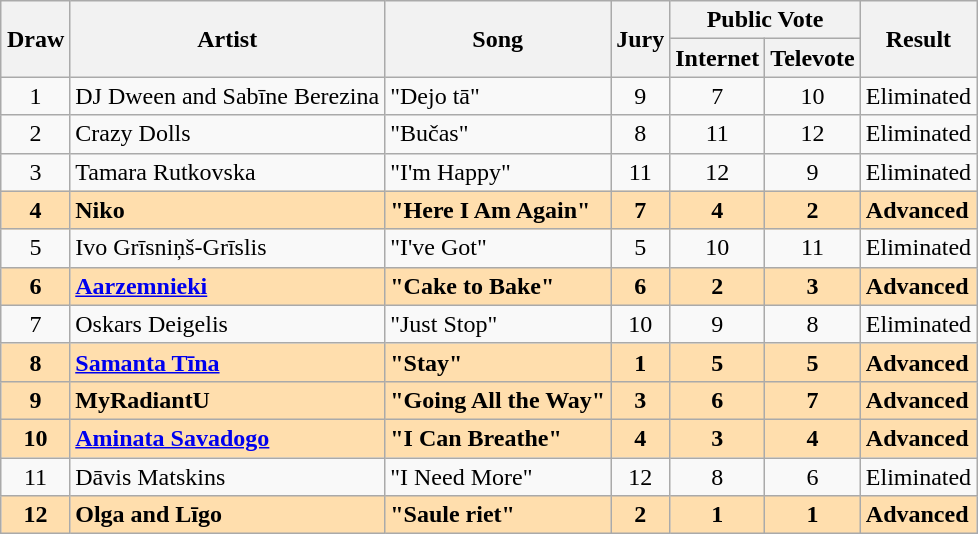<table class="sortable wikitable" style="margin: 1em auto 1em auto; text-align:center;">
<tr>
<th rowspan="2">Draw</th>
<th rowspan="2">Artist</th>
<th rowspan="2">Song</th>
<th rowspan="2">Jury</th>
<th colspan="2">Public Vote</th>
<th rowspan="2">Result</th>
</tr>
<tr>
<th>Internet</th>
<th>Televote</th>
</tr>
<tr>
<td>1</td>
<td align="left">DJ Dween and Sabīne Berezina</td>
<td align="left">"Dejo tā"</td>
<td>9</td>
<td>7</td>
<td>10</td>
<td align="left">Eliminated</td>
</tr>
<tr>
<td>2</td>
<td align="left">Crazy Dolls</td>
<td align="left">"Bučas"</td>
<td>8</td>
<td>11</td>
<td>12</td>
<td align="left">Eliminated</td>
</tr>
<tr>
<td>3</td>
<td align="left">Tamara Rutkovska</td>
<td align="left">"I'm Happy"</td>
<td>11</td>
<td>12</td>
<td>9</td>
<td align="left">Eliminated</td>
</tr>
<tr style="font-weight:bold; background:#FFDEAD;">
<td>4</td>
<td align="left">Niko</td>
<td align="left">"Here I Am Again"</td>
<td>7</td>
<td>4</td>
<td>2</td>
<td align="left">Advanced</td>
</tr>
<tr>
<td>5</td>
<td align="left">Ivo Grīsniņš-Grīslis</td>
<td align="left">"I've Got"</td>
<td>5</td>
<td>10</td>
<td>11</td>
<td align="left">Eliminated</td>
</tr>
<tr style="font-weight:bold; background:#FFDEAD;">
<td>6</td>
<td align="left"><a href='#'>Aarzemnieki</a></td>
<td align="left">"Cake to Bake"</td>
<td>6</td>
<td>2</td>
<td>3</td>
<td align="left">Advanced</td>
</tr>
<tr>
<td>7</td>
<td align="left">Oskars Deigelis</td>
<td align="left">"Just Stop"</td>
<td>10</td>
<td>9</td>
<td>8</td>
<td align="left">Eliminated</td>
</tr>
<tr style="font-weight:bold; background:#FFDEAD;">
<td>8</td>
<td align="left"><a href='#'>Samanta Tīna</a></td>
<td align="left">"Stay"</td>
<td>1</td>
<td>5</td>
<td>5</td>
<td align="left">Advanced</td>
</tr>
<tr style="font-weight:bold; background:#FFDEAD;">
<td>9</td>
<td align="left">MyRadiantU</td>
<td align="left">"Going All the Way"</td>
<td>3</td>
<td>6</td>
<td>7</td>
<td align="left">Advanced</td>
</tr>
<tr style="font-weight:bold; background:#FFDEAD;">
<td>10</td>
<td align="left"><a href='#'>Aminata Savadogo</a></td>
<td align="left">"I Can Breathe"</td>
<td>4</td>
<td>3</td>
<td>4</td>
<td align="left">Advanced</td>
</tr>
<tr>
<td>11</td>
<td align="left">Dāvis Matskins</td>
<td align="left">"I Need More"</td>
<td>12</td>
<td>8</td>
<td>6</td>
<td align="left">Eliminated</td>
</tr>
<tr style="font-weight:bold; background:#FFDEAD;">
<td>12</td>
<td align="left">Olga and Līgo</td>
<td align="left">"Saule riet"</td>
<td>2</td>
<td>1</td>
<td>1</td>
<td align="left">Advanced</td>
</tr>
</table>
